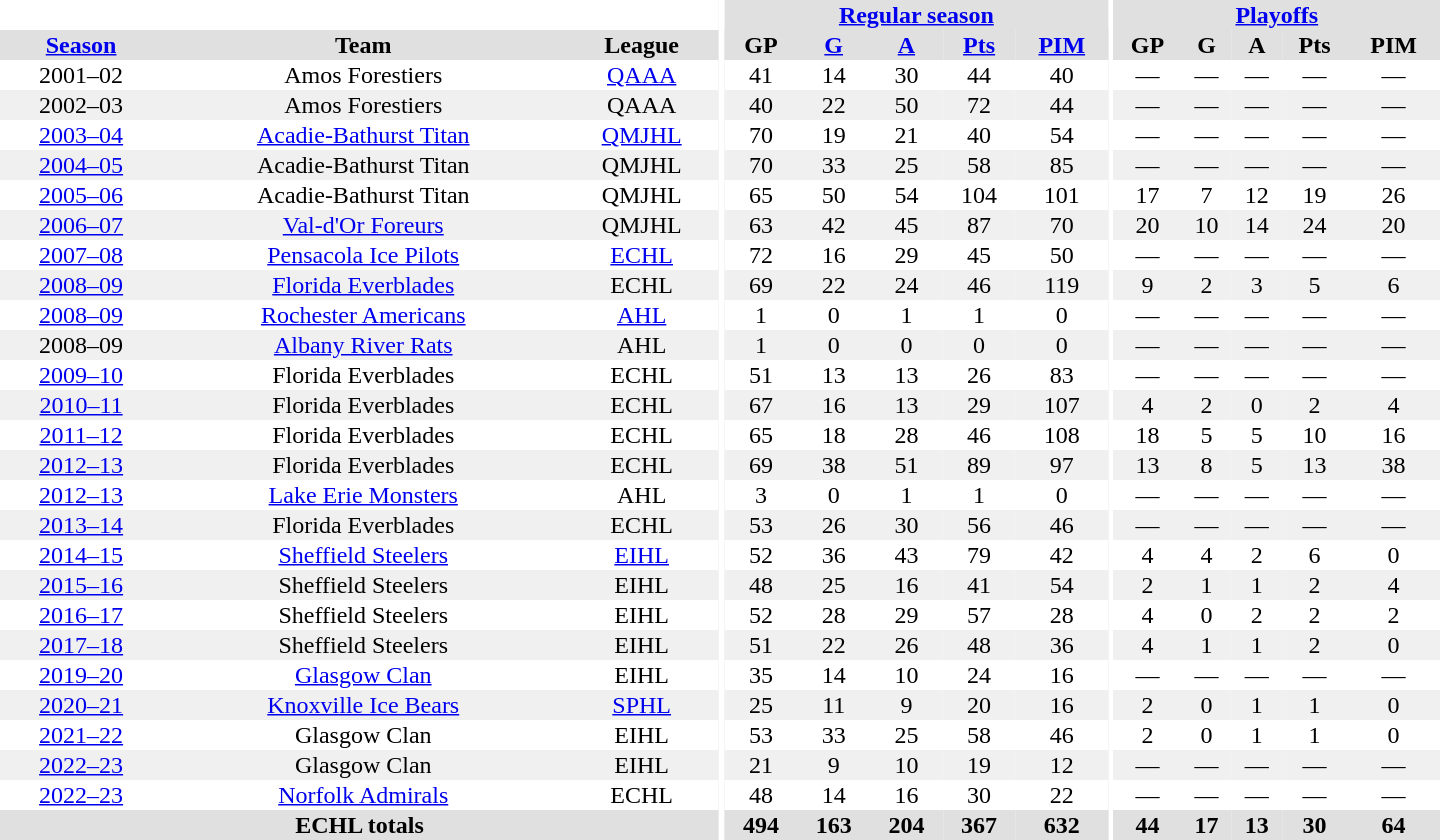<table border="0" cellpadding="1" cellspacing="0" style="text-align:center; width:60em">
<tr bgcolor="#e0e0e0">
<th colspan="3" bgcolor="#ffffff"></th>
<th rowspan="99" bgcolor="#ffffff"></th>
<th colspan="5"><a href='#'>Regular season</a></th>
<th rowspan="99" bgcolor="#ffffff"></th>
<th colspan="5"><a href='#'>Playoffs</a></th>
</tr>
<tr bgcolor="#e0e0e0">
<th><a href='#'>Season</a></th>
<th>Team</th>
<th>League</th>
<th>GP</th>
<th><a href='#'>G</a></th>
<th><a href='#'>A</a></th>
<th><a href='#'>Pts</a></th>
<th><a href='#'>PIM</a></th>
<th>GP</th>
<th>G</th>
<th>A</th>
<th>Pts</th>
<th>PIM</th>
</tr>
<tr>
<td>2001–02</td>
<td>Amos Forestiers</td>
<td><a href='#'>QAAA</a></td>
<td>41</td>
<td>14</td>
<td>30</td>
<td>44</td>
<td>40</td>
<td>—</td>
<td>—</td>
<td>—</td>
<td>—</td>
<td>—</td>
</tr>
<tr bgcolor="#f0f0f0">
<td>2002–03</td>
<td>Amos Forestiers</td>
<td>QAAA</td>
<td>40</td>
<td>22</td>
<td>50</td>
<td>72</td>
<td>44</td>
<td>—</td>
<td>—</td>
<td>—</td>
<td>—</td>
<td>—</td>
</tr>
<tr>
<td><a href='#'>2003–04</a></td>
<td><a href='#'>Acadie-Bathurst Titan</a></td>
<td><a href='#'>QMJHL</a></td>
<td>70</td>
<td>19</td>
<td>21</td>
<td>40</td>
<td>54</td>
<td>—</td>
<td>—</td>
<td>—</td>
<td>—</td>
<td>—</td>
</tr>
<tr bgcolor="#f0f0f0">
<td><a href='#'>2004–05</a></td>
<td>Acadie-Bathurst Titan</td>
<td>QMJHL</td>
<td>70</td>
<td>33</td>
<td>25</td>
<td>58</td>
<td>85</td>
<td>—</td>
<td>—</td>
<td>—</td>
<td>—</td>
<td>—</td>
</tr>
<tr>
<td><a href='#'>2005–06</a></td>
<td>Acadie-Bathurst Titan</td>
<td>QMJHL</td>
<td>65</td>
<td>50</td>
<td>54</td>
<td>104</td>
<td>101</td>
<td>17</td>
<td>7</td>
<td>12</td>
<td>19</td>
<td>26</td>
</tr>
<tr bgcolor="#f0f0f0">
<td><a href='#'>2006–07</a></td>
<td><a href='#'>Val-d'Or Foreurs</a></td>
<td>QMJHL</td>
<td>63</td>
<td>42</td>
<td>45</td>
<td>87</td>
<td>70</td>
<td>20</td>
<td>10</td>
<td>14</td>
<td>24</td>
<td>20</td>
</tr>
<tr>
<td><a href='#'>2007–08</a></td>
<td><a href='#'>Pensacola Ice Pilots</a></td>
<td><a href='#'>ECHL</a></td>
<td>72</td>
<td>16</td>
<td>29</td>
<td>45</td>
<td>50</td>
<td>—</td>
<td>—</td>
<td>—</td>
<td>—</td>
<td>—</td>
</tr>
<tr bgcolor="#f0f0f0">
<td><a href='#'>2008–09</a></td>
<td><a href='#'>Florida Everblades</a></td>
<td>ECHL</td>
<td>69</td>
<td>22</td>
<td>24</td>
<td>46</td>
<td>119</td>
<td>9</td>
<td>2</td>
<td>3</td>
<td>5</td>
<td>6</td>
</tr>
<tr>
<td><a href='#'>2008–09</a></td>
<td><a href='#'>Rochester Americans</a></td>
<td><a href='#'>AHL</a></td>
<td>1</td>
<td>0</td>
<td>1</td>
<td>1</td>
<td>0</td>
<td>—</td>
<td>—</td>
<td>—</td>
<td>—</td>
<td>—</td>
</tr>
<tr bgcolor="#f0f0f0">
<td>2008–09</td>
<td><a href='#'>Albany River Rats</a></td>
<td>AHL</td>
<td>1</td>
<td>0</td>
<td>0</td>
<td>0</td>
<td>0</td>
<td>—</td>
<td>—</td>
<td>—</td>
<td>—</td>
<td>—</td>
</tr>
<tr>
<td><a href='#'>2009–10</a></td>
<td>Florida Everblades</td>
<td>ECHL</td>
<td>51</td>
<td>13</td>
<td>13</td>
<td>26</td>
<td>83</td>
<td>—</td>
<td>—</td>
<td>—</td>
<td>—</td>
<td>—</td>
</tr>
<tr bgcolor="#f0f0f0">
<td><a href='#'>2010–11</a></td>
<td>Florida Everblades</td>
<td>ECHL</td>
<td>67</td>
<td>16</td>
<td>13</td>
<td>29</td>
<td>107</td>
<td>4</td>
<td>2</td>
<td>0</td>
<td>2</td>
<td>4</td>
</tr>
<tr>
<td><a href='#'>2011–12</a></td>
<td>Florida Everblades</td>
<td>ECHL</td>
<td>65</td>
<td>18</td>
<td>28</td>
<td>46</td>
<td>108</td>
<td>18</td>
<td>5</td>
<td>5</td>
<td>10</td>
<td>16</td>
</tr>
<tr bgcolor="#f0f0f0">
<td><a href='#'>2012–13</a></td>
<td>Florida Everblades</td>
<td>ECHL</td>
<td>69</td>
<td>38</td>
<td>51</td>
<td>89</td>
<td>97</td>
<td>13</td>
<td>8</td>
<td>5</td>
<td>13</td>
<td>38</td>
</tr>
<tr>
<td><a href='#'>2012–13</a></td>
<td><a href='#'>Lake Erie Monsters</a></td>
<td>AHL</td>
<td>3</td>
<td>0</td>
<td>1</td>
<td>1</td>
<td>0</td>
<td>—</td>
<td>—</td>
<td>—</td>
<td>—</td>
<td>—</td>
</tr>
<tr bgcolor="#f0f0f0">
<td><a href='#'>2013–14</a></td>
<td>Florida Everblades</td>
<td>ECHL</td>
<td>53</td>
<td>26</td>
<td>30</td>
<td>56</td>
<td>46</td>
<td>—</td>
<td>—</td>
<td>—</td>
<td>—</td>
<td>—</td>
</tr>
<tr>
<td><a href='#'>2014–15</a></td>
<td><a href='#'>Sheffield Steelers</a></td>
<td><a href='#'>EIHL</a></td>
<td>52</td>
<td>36</td>
<td>43</td>
<td>79</td>
<td>42</td>
<td>4</td>
<td>4</td>
<td>2</td>
<td>6</td>
<td>0</td>
</tr>
<tr bgcolor="#f0f0f0">
<td><a href='#'>2015–16</a></td>
<td>Sheffield Steelers</td>
<td>EIHL</td>
<td>48</td>
<td>25</td>
<td>16</td>
<td>41</td>
<td>54</td>
<td>2</td>
<td>1</td>
<td>1</td>
<td>2</td>
<td>4</td>
</tr>
<tr>
<td><a href='#'>2016–17</a></td>
<td>Sheffield Steelers</td>
<td>EIHL</td>
<td>52</td>
<td>28</td>
<td>29</td>
<td>57</td>
<td>28</td>
<td>4</td>
<td>0</td>
<td>2</td>
<td>2</td>
<td>2</td>
</tr>
<tr bgcolor="#f0f0f0">
<td><a href='#'>2017–18</a></td>
<td>Sheffield Steelers</td>
<td>EIHL</td>
<td>51</td>
<td>22</td>
<td>26</td>
<td>48</td>
<td>36</td>
<td>4</td>
<td>1</td>
<td>1</td>
<td>2</td>
<td>0</td>
</tr>
<tr>
<td><a href='#'>2019–20</a></td>
<td><a href='#'>Glasgow Clan</a></td>
<td>EIHL</td>
<td>35</td>
<td>14</td>
<td>10</td>
<td>24</td>
<td>16</td>
<td>—</td>
<td>—</td>
<td>—</td>
<td>—</td>
<td>—</td>
</tr>
<tr bgcolor="#f0f0f0">
<td><a href='#'>2020–21</a></td>
<td><a href='#'>Knoxville Ice Bears</a></td>
<td><a href='#'>SPHL</a></td>
<td>25</td>
<td>11</td>
<td>9</td>
<td>20</td>
<td>16</td>
<td>2</td>
<td>0</td>
<td>1</td>
<td>1</td>
<td>0</td>
</tr>
<tr>
<td><a href='#'>2021–22</a></td>
<td>Glasgow Clan</td>
<td>EIHL</td>
<td>53</td>
<td>33</td>
<td>25</td>
<td>58</td>
<td>46</td>
<td>2</td>
<td>0</td>
<td>1</td>
<td>1</td>
<td>0</td>
</tr>
<tr bgcolor="#f0f0f0">
<td><a href='#'>2022–23</a></td>
<td>Glasgow Clan</td>
<td>EIHL</td>
<td>21</td>
<td>9</td>
<td>10</td>
<td>19</td>
<td>12</td>
<td>—</td>
<td>—</td>
<td>—</td>
<td>—</td>
<td>—</td>
</tr>
<tr>
<td><a href='#'>2022–23</a></td>
<td><a href='#'>Norfolk Admirals</a></td>
<td>ECHL</td>
<td>48</td>
<td>14</td>
<td>16</td>
<td>30</td>
<td>22</td>
<td>—</td>
<td>—</td>
<td>—</td>
<td>—</td>
<td>—</td>
</tr>
<tr ALIGN="center" bgcolor="#e0e0e0">
<th colspan="3">ECHL totals</th>
<th>494</th>
<th>163</th>
<th>204</th>
<th>367</th>
<th>632</th>
<th>44</th>
<th>17</th>
<th>13</th>
<th>30</th>
<th>64</th>
</tr>
</table>
